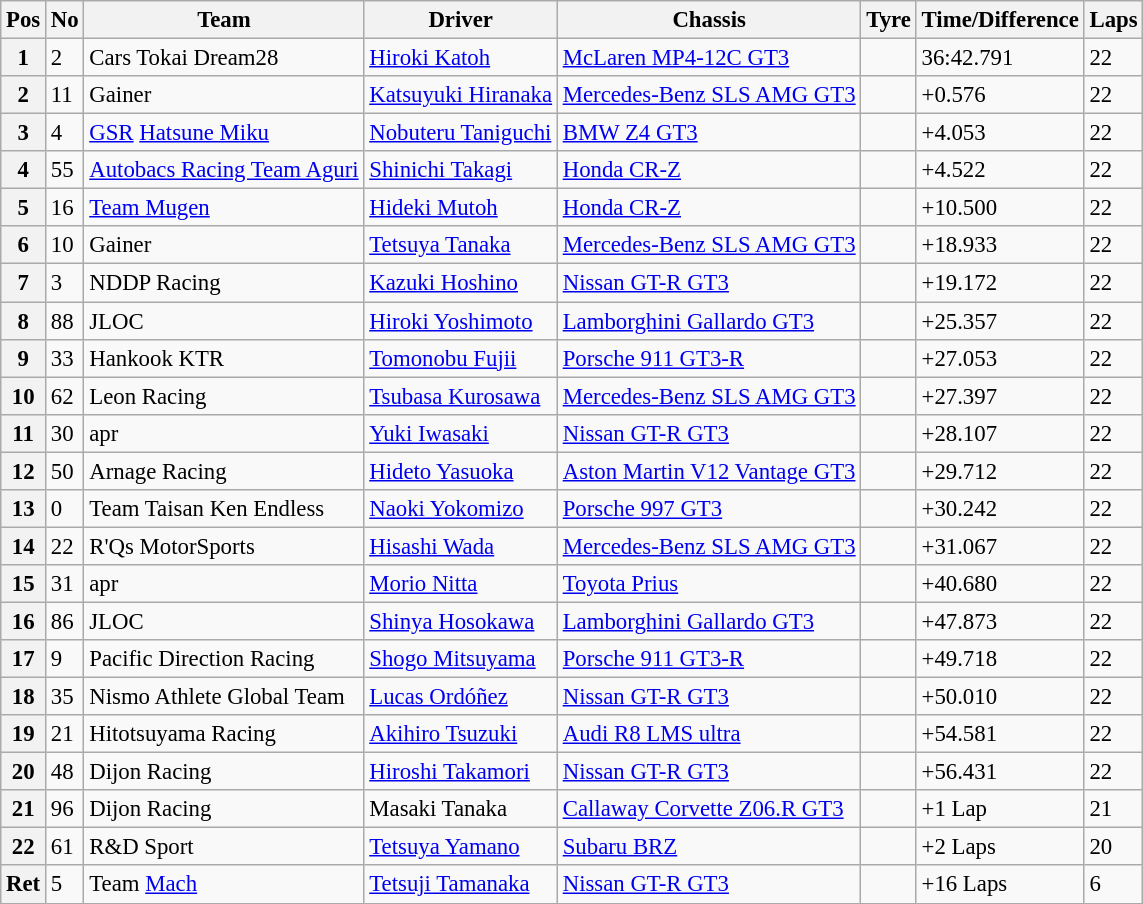<table class="wikitable" style="font-size: 95%;">
<tr>
<th>Pos</th>
<th>No</th>
<th>Team</th>
<th>Driver</th>
<th>Chassis</th>
<th>Tyre</th>
<th>Time/Difference</th>
<th>Laps</th>
</tr>
<tr>
<th>1</th>
<td>2</td>
<td>Cars Tokai Dream28</td>
<td> <a href='#'>Hiroki Katoh</a></td>
<td><a href='#'>McLaren MP4-12C GT3</a></td>
<td></td>
<td>36:42.791</td>
<td>22</td>
</tr>
<tr>
<th>2</th>
<td>11</td>
<td>Gainer</td>
<td> <a href='#'>Katsuyuki Hiranaka</a></td>
<td><a href='#'>Mercedes-Benz SLS AMG GT3</a></td>
<td></td>
<td>+0.576</td>
<td>22</td>
</tr>
<tr>
<th>3</th>
<td>4</td>
<td><a href='#'>GSR</a> <a href='#'>Hatsune Miku</a></td>
<td> <a href='#'>Nobuteru Taniguchi</a></td>
<td><a href='#'>BMW Z4 GT3</a></td>
<td></td>
<td>+4.053</td>
<td>22</td>
</tr>
<tr>
<th>4</th>
<td>55</td>
<td><a href='#'>Autobacs Racing Team Aguri</a></td>
<td> <a href='#'>Shinichi Takagi</a></td>
<td><a href='#'>Honda CR-Z</a></td>
<td></td>
<td>+4.522</td>
<td>22</td>
</tr>
<tr>
<th>5</th>
<td>16</td>
<td><a href='#'>Team Mugen</a></td>
<td> <a href='#'>Hideki Mutoh</a></td>
<td><a href='#'>Honda CR-Z</a></td>
<td></td>
<td>+10.500</td>
<td>22</td>
</tr>
<tr>
<th>6</th>
<td>10</td>
<td>Gainer</td>
<td> <a href='#'>Tetsuya Tanaka</a></td>
<td><a href='#'>Mercedes-Benz SLS AMG GT3</a></td>
<td></td>
<td>+18.933</td>
<td>22</td>
</tr>
<tr>
<th>7</th>
<td>3</td>
<td>NDDP Racing</td>
<td> <a href='#'>Kazuki Hoshino</a></td>
<td><a href='#'>Nissan GT-R GT3</a></td>
<td></td>
<td>+19.172</td>
<td>22</td>
</tr>
<tr>
<th>8</th>
<td>88</td>
<td>JLOC</td>
<td> <a href='#'>Hiroki Yoshimoto</a></td>
<td><a href='#'>Lamborghini Gallardo GT3</a></td>
<td></td>
<td>+25.357</td>
<td>22</td>
</tr>
<tr>
<th>9</th>
<td>33</td>
<td>Hankook KTR</td>
<td> <a href='#'>Tomonobu Fujii</a></td>
<td><a href='#'>Porsche 911 GT3-R</a></td>
<td></td>
<td>+27.053</td>
<td>22</td>
</tr>
<tr>
<th>10</th>
<td>62</td>
<td>Leon Racing</td>
<td> <a href='#'>Tsubasa Kurosawa</a></td>
<td><a href='#'>Mercedes-Benz SLS AMG GT3</a></td>
<td></td>
<td>+27.397</td>
<td>22</td>
</tr>
<tr>
<th>11</th>
<td>30</td>
<td>apr</td>
<td> <a href='#'>Yuki Iwasaki</a></td>
<td><a href='#'>Nissan GT-R GT3</a></td>
<td></td>
<td>+28.107</td>
<td>22</td>
</tr>
<tr>
<th>12</th>
<td>50</td>
<td>Arnage Racing</td>
<td> <a href='#'>Hideto Yasuoka</a></td>
<td><a href='#'>Aston Martin V12 Vantage GT3</a></td>
<td></td>
<td>+29.712</td>
<td>22</td>
</tr>
<tr>
<th>13</th>
<td>0</td>
<td>Team Taisan Ken Endless</td>
<td> <a href='#'>Naoki Yokomizo</a></td>
<td><a href='#'>Porsche 997 GT3</a></td>
<td></td>
<td>+30.242</td>
<td>22</td>
</tr>
<tr>
<th>14</th>
<td>22</td>
<td>R'Qs MotorSports</td>
<td> <a href='#'>Hisashi Wada</a></td>
<td><a href='#'>Mercedes-Benz SLS AMG GT3</a></td>
<td></td>
<td>+31.067</td>
<td>22</td>
</tr>
<tr>
<th>15</th>
<td>31</td>
<td>apr</td>
<td> <a href='#'>Morio Nitta</a></td>
<td><a href='#'>Toyota Prius</a></td>
<td></td>
<td>+40.680</td>
<td>22</td>
</tr>
<tr>
<th>16</th>
<td>86</td>
<td>JLOC</td>
<td> <a href='#'>Shinya Hosokawa</a></td>
<td><a href='#'>Lamborghini Gallardo GT3</a></td>
<td></td>
<td>+47.873</td>
<td>22</td>
</tr>
<tr>
<th>17</th>
<td>9</td>
<td>Pacific Direction Racing</td>
<td> <a href='#'>Shogo Mitsuyama</a></td>
<td><a href='#'>Porsche 911 GT3-R</a></td>
<td></td>
<td>+49.718</td>
<td>22</td>
</tr>
<tr>
<th>18</th>
<td>35</td>
<td>Nismo Athlete Global Team</td>
<td> <a href='#'>Lucas Ordóñez</a></td>
<td><a href='#'>Nissan GT-R GT3</a></td>
<td></td>
<td>+50.010</td>
<td>22</td>
</tr>
<tr>
<th>19</th>
<td>21</td>
<td>Hitotsuyama Racing</td>
<td> <a href='#'>Akihiro Tsuzuki</a></td>
<td><a href='#'>Audi R8 LMS ultra</a></td>
<td></td>
<td>+54.581</td>
<td>22</td>
</tr>
<tr>
<th>20</th>
<td>48</td>
<td>Dijon Racing</td>
<td> <a href='#'>Hiroshi Takamori</a></td>
<td><a href='#'>Nissan GT-R GT3</a></td>
<td></td>
<td>+56.431</td>
<td>22</td>
</tr>
<tr>
<th>21</th>
<td>96</td>
<td>Dijon Racing</td>
<td> Masaki Tanaka</td>
<td><a href='#'>Callaway Corvette Z06.R GT3</a></td>
<td></td>
<td>+1 Lap</td>
<td>21</td>
</tr>
<tr>
<th>22</th>
<td>61</td>
<td>R&D Sport</td>
<td> <a href='#'>Tetsuya Yamano</a></td>
<td><a href='#'>Subaru BRZ</a></td>
<td></td>
<td>+2 Laps</td>
<td>20</td>
</tr>
<tr>
<th>Ret</th>
<td>5</td>
<td>Team <a href='#'>Mach</a></td>
<td> <a href='#'>Tetsuji Tamanaka</a></td>
<td><a href='#'>Nissan GT-R GT3</a></td>
<td></td>
<td>+16 Laps</td>
<td>6</td>
</tr>
</table>
